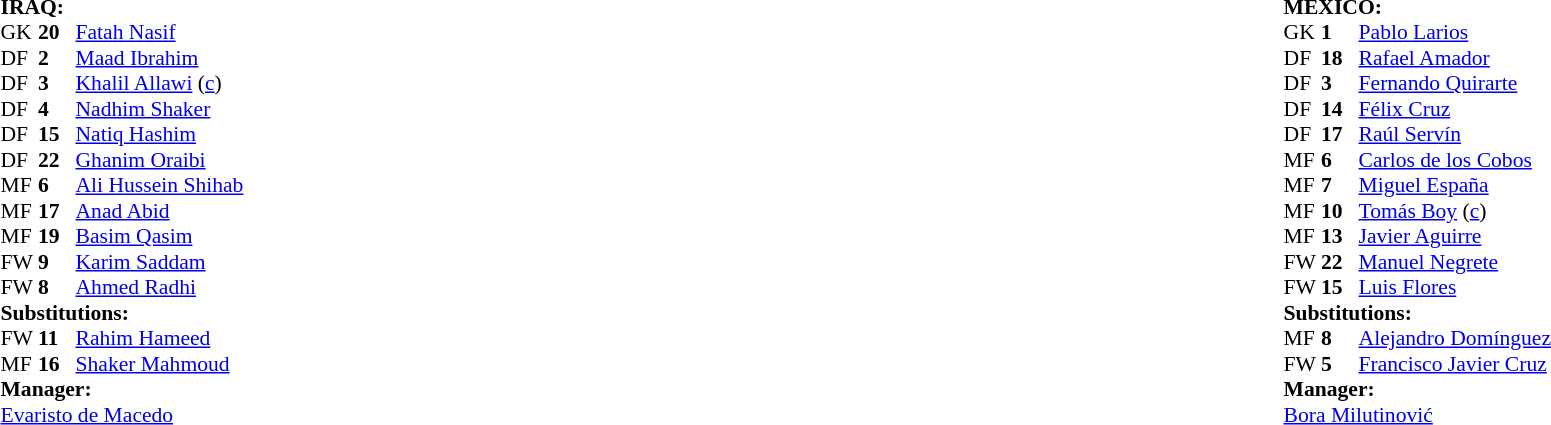<table width="100%">
<tr>
<td valign="top" width="50%"><br><table style="font-size: 90%" cellspacing="0" cellpadding="0">
<tr>
<td colspan=4><br><strong>IRAQ:</strong></td>
</tr>
<tr>
<th width="25"></th>
<th width="25"></th>
</tr>
<tr>
<td>GK</td>
<td><strong>20</strong></td>
<td><a href='#'>Fatah Nasif</a></td>
</tr>
<tr>
<td>DF</td>
<td><strong>2</strong></td>
<td><a href='#'>Maad Ibrahim</a></td>
</tr>
<tr>
<td>DF</td>
<td><strong>3</strong></td>
<td><a href='#'>Khalil Allawi</a> (<a href='#'>c</a>)</td>
<td></td>
</tr>
<tr>
<td>DF</td>
<td><strong>4</strong></td>
<td><a href='#'>Nadhim Shaker</a></td>
</tr>
<tr>
<td>DF</td>
<td><strong>15</strong></td>
<td><a href='#'>Natiq Hashim</a></td>
<td></td>
<td></td>
</tr>
<tr>
<td>DF</td>
<td><strong>22</strong></td>
<td><a href='#'>Ghanim Oraibi</a></td>
</tr>
<tr>
<td>MF</td>
<td><strong>6</strong></td>
<td><a href='#'>Ali Hussein Shihab</a></td>
</tr>
<tr>
<td>MF</td>
<td><strong>17</strong></td>
<td><a href='#'>Anad Abid</a></td>
<td></td>
<td></td>
</tr>
<tr>
<td>MF</td>
<td><strong>19</strong></td>
<td><a href='#'>Basim Qasim</a></td>
</tr>
<tr>
<td>FW</td>
<td><strong>9</strong></td>
<td><a href='#'>Karim Saddam</a></td>
<td></td>
</tr>
<tr>
<td>FW</td>
<td><strong>8</strong></td>
<td><a href='#'>Ahmed Radhi</a></td>
</tr>
<tr>
<td colspan=3><strong>Substitutions:</strong></td>
</tr>
<tr>
<td>FW</td>
<td><strong>11</strong></td>
<td><a href='#'>Rahim Hameed</a></td>
<td></td>
<td></td>
</tr>
<tr>
<td>MF</td>
<td><strong>16</strong></td>
<td><a href='#'>Shaker Mahmoud</a></td>
<td></td>
<td></td>
</tr>
<tr>
<td colspan=3><strong>Manager:</strong></td>
</tr>
<tr>
<td colspan=4> <a href='#'>Evaristo de Macedo</a></td>
</tr>
</table>
</td>
<td valign="top" width="50%"><br><table style="font-size: 90%" cellspacing="0" cellpadding="0" align="center">
<tr>
<td colspan=4><br><strong>MEXICO:</strong></td>
</tr>
<tr>
<th width=25></th>
<th width=25></th>
</tr>
<tr>
<td>GK</td>
<td><strong>1</strong></td>
<td><a href='#'>Pablo Larios</a></td>
</tr>
<tr>
<td>DF</td>
<td><strong>18</strong></td>
<td><a href='#'>Rafael Amador</a></td>
<td></td>
<td></td>
</tr>
<tr>
<td>DF</td>
<td><strong>3</strong></td>
<td><a href='#'>Fernando Quirarte</a></td>
</tr>
<tr>
<td>DF</td>
<td><strong>14</strong></td>
<td><a href='#'>Félix Cruz</a></td>
</tr>
<tr>
<td>DF</td>
<td><strong>17</strong></td>
<td><a href='#'>Raúl Servín</a></td>
</tr>
<tr>
<td>MF</td>
<td><strong>6</strong></td>
<td><a href='#'>Carlos de los Cobos</a></td>
<td></td>
<td></td>
</tr>
<tr>
<td>MF</td>
<td><strong>7</strong></td>
<td><a href='#'>Miguel España</a></td>
</tr>
<tr>
<td>MF</td>
<td><strong>10</strong></td>
<td><a href='#'>Tomás Boy</a> (<a href='#'>c</a>)</td>
</tr>
<tr>
<td>MF</td>
<td><strong>13</strong></td>
<td><a href='#'>Javier Aguirre</a></td>
</tr>
<tr>
<td>FW</td>
<td><strong>22</strong></td>
<td><a href='#'>Manuel Negrete</a></td>
</tr>
<tr>
<td>FW</td>
<td><strong>15</strong></td>
<td><a href='#'>Luis Flores</a></td>
</tr>
<tr>
<td colspan=3><strong>Substitutions:</strong></td>
</tr>
<tr>
<td>MF</td>
<td><strong>8</strong></td>
<td><a href='#'>Alejandro Domínguez</a></td>
<td></td>
<td></td>
</tr>
<tr>
<td>FW</td>
<td><strong>5</strong></td>
<td><a href='#'>Francisco Javier Cruz</a></td>
<td></td>
<td></td>
</tr>
<tr>
<td colspan=3><strong>Manager:</strong></td>
</tr>
<tr>
<td colspan=4> <a href='#'>Bora Milutinović</a></td>
</tr>
</table>
</td>
</tr>
</table>
